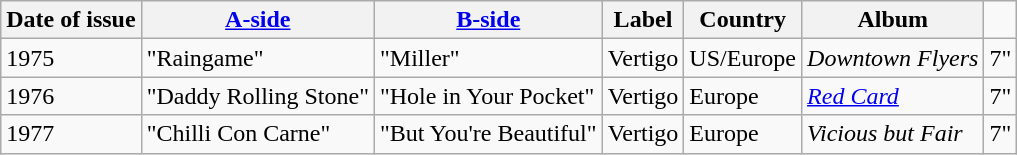<table class="wikitable">
<tr>
<th>Date of issue</th>
<th><a href='#'>A-side</a></th>
<th><a href='#'>B-side</a></th>
<th>Label</th>
<th>Country</th>
<th>Album</th>
</tr>
<tr>
<td>1975</td>
<td>"Raingame"</td>
<td>"Miller"</td>
<td>Vertigo</td>
<td>US/Europe</td>
<td><em>Downtown Flyers</em></td>
<td align="center">7"</td>
</tr>
<tr>
<td>1976</td>
<td>"Daddy Rolling Stone"</td>
<td>"Hole in Your Pocket"</td>
<td>Vertigo</td>
<td>Europe</td>
<td><em><a href='#'>Red Card</a></em></td>
<td align="center">7"</td>
</tr>
<tr>
<td>1977</td>
<td>"Chilli Con Carne"</td>
<td>"But You're Beautiful"</td>
<td>Vertigo</td>
<td>Europe</td>
<td><em>Vicious but Fair</em></td>
<td align="center">7"</td>
</tr>
</table>
